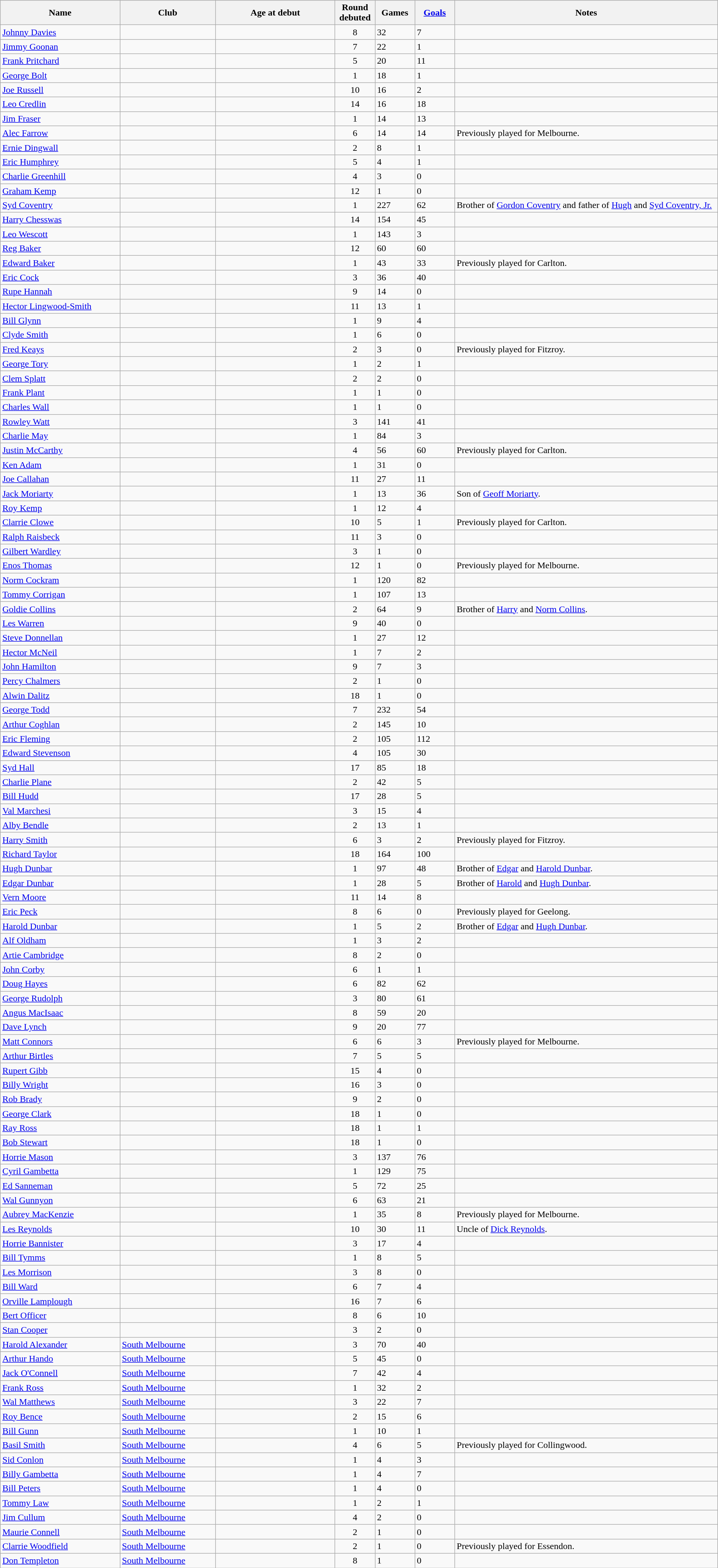<table class="wikitable sortable" style="width:100%;">
<tr style="background:#efefef;">
<th style="width:15%;">Name</th>
<th width=12%>Club</th>
<th style="width:15%;">Age at debut</th>
<th width=5%>Round debuted</th>
<th width=5%>Games</th>
<th width=5%><a href='#'>Goals</a></th>
<th style="width:33%;">Notes</th>
</tr>
<tr>
<td><a href='#'>Johnny Davies</a></td>
<td></td>
<td></td>
<td style="text-align:center;">8</td>
<td>32</td>
<td>7</td>
<td></td>
</tr>
<tr>
<td><a href='#'>Jimmy Goonan</a></td>
<td></td>
<td></td>
<td style="text-align:center;">7</td>
<td>22</td>
<td>1</td>
<td></td>
</tr>
<tr>
<td><a href='#'>Frank Pritchard</a></td>
<td></td>
<td></td>
<td style="text-align:center;">5</td>
<td>20</td>
<td>11</td>
<td></td>
</tr>
<tr>
<td><a href='#'>George Bolt</a></td>
<td></td>
<td></td>
<td style="text-align:center;">1</td>
<td>18</td>
<td>1</td>
<td></td>
</tr>
<tr>
<td><a href='#'>Joe Russell</a></td>
<td></td>
<td></td>
<td style="text-align:center;">10</td>
<td>16</td>
<td>2</td>
<td></td>
</tr>
<tr>
<td><a href='#'>Leo Credlin</a></td>
<td></td>
<td></td>
<td style="text-align:center;">14</td>
<td>16</td>
<td>18</td>
<td></td>
</tr>
<tr>
<td><a href='#'>Jim Fraser</a></td>
<td></td>
<td></td>
<td style="text-align:center;">1</td>
<td>14</td>
<td>13</td>
<td></td>
</tr>
<tr>
<td><a href='#'>Alec Farrow</a></td>
<td></td>
<td></td>
<td style="text-align:center;">6</td>
<td>14</td>
<td>14</td>
<td>Previously played for Melbourne.</td>
</tr>
<tr>
<td><a href='#'>Ernie Dingwall</a></td>
<td></td>
<td></td>
<td style="text-align:center;">2</td>
<td>8</td>
<td>1</td>
<td></td>
</tr>
<tr>
<td><a href='#'>Eric Humphrey</a></td>
<td></td>
<td></td>
<td style="text-align:center;">5</td>
<td>4</td>
<td>1</td>
<td></td>
</tr>
<tr>
<td><a href='#'>Charlie Greenhill</a></td>
<td></td>
<td></td>
<td style="text-align:center;">4</td>
<td>3</td>
<td>0</td>
<td></td>
</tr>
<tr>
<td><a href='#'>Graham Kemp</a></td>
<td></td>
<td></td>
<td style="text-align:center;">12</td>
<td>1</td>
<td>0</td>
<td></td>
</tr>
<tr>
<td><a href='#'>Syd Coventry</a></td>
<td></td>
<td></td>
<td style="text-align:center;">1</td>
<td>227</td>
<td>62</td>
<td>Brother of <a href='#'>Gordon Coventry</a> and father of <a href='#'>Hugh</a> and <a href='#'>Syd Coventry, Jr.</a></td>
</tr>
<tr>
<td><a href='#'>Harry Chesswas</a></td>
<td></td>
<td></td>
<td style="text-align:center;">14</td>
<td>154</td>
<td>45</td>
<td></td>
</tr>
<tr>
<td><a href='#'>Leo Wescott</a></td>
<td></td>
<td></td>
<td style="text-align:center;">1</td>
<td>143</td>
<td>3</td>
<td></td>
</tr>
<tr>
<td><a href='#'>Reg Baker</a></td>
<td></td>
<td></td>
<td style="text-align:center;">12</td>
<td>60</td>
<td>60</td>
<td></td>
</tr>
<tr>
<td><a href='#'>Edward Baker</a></td>
<td></td>
<td></td>
<td style="text-align:center;">1</td>
<td>43</td>
<td>33</td>
<td>Previously played for Carlton.</td>
</tr>
<tr>
<td><a href='#'>Eric Cock</a></td>
<td></td>
<td></td>
<td style="text-align:center;">3</td>
<td>36</td>
<td>40</td>
<td></td>
</tr>
<tr>
<td><a href='#'>Rupe Hannah</a></td>
<td></td>
<td></td>
<td style="text-align:center;">9</td>
<td>14</td>
<td>0</td>
<td></td>
</tr>
<tr>
<td><a href='#'>Hector Lingwood-Smith</a></td>
<td></td>
<td></td>
<td style="text-align:center;">11</td>
<td>13</td>
<td>1</td>
<td></td>
</tr>
<tr>
<td><a href='#'>Bill Glynn</a></td>
<td></td>
<td></td>
<td style="text-align:center;">1</td>
<td>9</td>
<td>4</td>
<td></td>
</tr>
<tr>
<td><a href='#'>Clyde Smith</a></td>
<td></td>
<td></td>
<td style="text-align:center;">1</td>
<td>6</td>
<td>0</td>
<td></td>
</tr>
<tr>
<td><a href='#'>Fred Keays</a></td>
<td></td>
<td></td>
<td style="text-align:center;">2</td>
<td>3</td>
<td>0</td>
<td>Previously played for Fitzroy.</td>
</tr>
<tr>
<td><a href='#'>George Tory</a></td>
<td></td>
<td></td>
<td style="text-align:center;">1</td>
<td>2</td>
<td>1</td>
<td></td>
</tr>
<tr>
<td><a href='#'>Clem Splatt</a></td>
<td></td>
<td></td>
<td style="text-align:center;">2</td>
<td>2</td>
<td>0</td>
<td></td>
</tr>
<tr>
<td><a href='#'>Frank Plant</a></td>
<td></td>
<td></td>
<td style="text-align:center;">1</td>
<td>1</td>
<td>0</td>
<td></td>
</tr>
<tr>
<td><a href='#'>Charles Wall</a></td>
<td></td>
<td></td>
<td style="text-align:center;">1</td>
<td>1</td>
<td>0</td>
<td></td>
</tr>
<tr>
<td><a href='#'>Rowley Watt</a></td>
<td></td>
<td></td>
<td style="text-align:center;">3</td>
<td>141</td>
<td>41</td>
<td></td>
</tr>
<tr>
<td><a href='#'>Charlie May</a></td>
<td></td>
<td></td>
<td style="text-align:center;">1</td>
<td>84</td>
<td>3</td>
<td></td>
</tr>
<tr>
<td><a href='#'>Justin McCarthy</a></td>
<td></td>
<td></td>
<td style="text-align:center;">4</td>
<td>56</td>
<td>60</td>
<td>Previously played for Carlton.</td>
</tr>
<tr>
<td><a href='#'>Ken Adam</a></td>
<td></td>
<td></td>
<td style="text-align:center;">1</td>
<td>31</td>
<td>0</td>
<td></td>
</tr>
<tr>
<td><a href='#'>Joe Callahan</a></td>
<td></td>
<td></td>
<td style="text-align:center;">11</td>
<td>27</td>
<td>11</td>
<td></td>
</tr>
<tr>
<td><a href='#'>Jack Moriarty</a></td>
<td></td>
<td></td>
<td style="text-align:center;">1</td>
<td>13</td>
<td>36</td>
<td>Son of <a href='#'>Geoff Moriarty</a>.</td>
</tr>
<tr>
<td><a href='#'>Roy Kemp</a></td>
<td></td>
<td></td>
<td style="text-align:center;">1</td>
<td>12</td>
<td>4</td>
<td></td>
</tr>
<tr>
<td><a href='#'>Clarrie Clowe</a></td>
<td></td>
<td></td>
<td style="text-align:center;">10</td>
<td>5</td>
<td>1</td>
<td>Previously played for Carlton.</td>
</tr>
<tr>
<td><a href='#'>Ralph Raisbeck</a></td>
<td></td>
<td></td>
<td style="text-align:center;">11</td>
<td>3</td>
<td>0</td>
<td></td>
</tr>
<tr>
<td><a href='#'>Gilbert Wardley</a></td>
<td></td>
<td></td>
<td style="text-align:center;">3</td>
<td>1</td>
<td>0</td>
<td></td>
</tr>
<tr>
<td><a href='#'>Enos Thomas</a></td>
<td></td>
<td></td>
<td style="text-align:center;">12</td>
<td>1</td>
<td>0</td>
<td>Previously played for Melbourne.</td>
</tr>
<tr>
<td><a href='#'>Norm Cockram</a></td>
<td></td>
<td></td>
<td style="text-align:center;">1</td>
<td>120</td>
<td>82</td>
<td></td>
</tr>
<tr>
<td><a href='#'>Tommy Corrigan</a></td>
<td></td>
<td></td>
<td style="text-align:center;">1</td>
<td>107</td>
<td>13</td>
<td></td>
</tr>
<tr>
<td><a href='#'>Goldie Collins</a></td>
<td></td>
<td></td>
<td style="text-align:center;">2</td>
<td>64</td>
<td>9</td>
<td>Brother of <a href='#'>Harry</a> and <a href='#'>Norm Collins</a>.</td>
</tr>
<tr>
<td><a href='#'>Les Warren</a></td>
<td></td>
<td></td>
<td style="text-align:center;">9</td>
<td>40</td>
<td>0</td>
<td></td>
</tr>
<tr>
<td><a href='#'>Steve Donnellan</a></td>
<td></td>
<td></td>
<td style="text-align:center;">1</td>
<td>27</td>
<td>12</td>
<td></td>
</tr>
<tr>
<td><a href='#'>Hector McNeil</a></td>
<td></td>
<td></td>
<td style="text-align:center;">1</td>
<td>7</td>
<td>2</td>
<td></td>
</tr>
<tr>
<td><a href='#'>John Hamilton</a></td>
<td></td>
<td></td>
<td style="text-align:center;">9</td>
<td>7</td>
<td>3</td>
<td></td>
</tr>
<tr>
<td><a href='#'>Percy Chalmers</a></td>
<td></td>
<td></td>
<td style="text-align:center;">2</td>
<td>1</td>
<td>0</td>
<td></td>
</tr>
<tr>
<td><a href='#'>Alwin Dalitz</a></td>
<td></td>
<td></td>
<td style="text-align:center;">18</td>
<td>1</td>
<td>0</td>
<td></td>
</tr>
<tr>
<td><a href='#'>George Todd</a></td>
<td></td>
<td></td>
<td style="text-align:center;">7</td>
<td>232</td>
<td>54</td>
<td></td>
</tr>
<tr>
<td><a href='#'>Arthur Coghlan</a></td>
<td></td>
<td></td>
<td style="text-align:center;">2</td>
<td>145</td>
<td>10</td>
<td></td>
</tr>
<tr>
<td><a href='#'>Eric Fleming</a></td>
<td></td>
<td></td>
<td style="text-align:center;">2</td>
<td>105</td>
<td>112</td>
<td></td>
</tr>
<tr>
<td><a href='#'>Edward Stevenson</a></td>
<td></td>
<td></td>
<td style="text-align:center;">4</td>
<td>105</td>
<td>30</td>
<td></td>
</tr>
<tr>
<td><a href='#'>Syd Hall</a></td>
<td></td>
<td></td>
<td style="text-align:center;">17</td>
<td>85</td>
<td>18</td>
<td></td>
</tr>
<tr>
<td><a href='#'>Charlie Plane</a></td>
<td></td>
<td></td>
<td style="text-align:center;">2</td>
<td>42</td>
<td>5</td>
<td></td>
</tr>
<tr>
<td><a href='#'>Bill Hudd</a></td>
<td></td>
<td></td>
<td style="text-align:center;">17</td>
<td>28</td>
<td>5</td>
<td></td>
</tr>
<tr>
<td><a href='#'>Val Marchesi</a></td>
<td></td>
<td></td>
<td style="text-align:center;">3</td>
<td>15</td>
<td>4</td>
<td></td>
</tr>
<tr>
<td><a href='#'>Alby Bendle</a></td>
<td></td>
<td></td>
<td style="text-align:center;">2</td>
<td>13</td>
<td>1</td>
<td></td>
</tr>
<tr>
<td><a href='#'>Harry Smith</a></td>
<td></td>
<td></td>
<td style="text-align:center;">6</td>
<td>3</td>
<td>2</td>
<td>Previously played for Fitzroy.</td>
</tr>
<tr>
<td><a href='#'>Richard Taylor</a></td>
<td></td>
<td></td>
<td style="text-align:center;">18</td>
<td>164</td>
<td>100</td>
<td></td>
</tr>
<tr>
<td><a href='#'>Hugh Dunbar</a></td>
<td></td>
<td></td>
<td style="text-align:center;">1</td>
<td>97</td>
<td>48</td>
<td>Brother of <a href='#'>Edgar</a> and <a href='#'>Harold Dunbar</a>.</td>
</tr>
<tr>
<td><a href='#'>Edgar Dunbar</a></td>
<td></td>
<td></td>
<td style="text-align:center;">1</td>
<td>28</td>
<td>5</td>
<td>Brother of <a href='#'>Harold</a> and <a href='#'>Hugh Dunbar</a>.</td>
</tr>
<tr>
<td><a href='#'>Vern Moore</a></td>
<td></td>
<td></td>
<td style="text-align:center;">11</td>
<td>14</td>
<td>8</td>
<td></td>
</tr>
<tr>
<td><a href='#'>Eric Peck</a></td>
<td></td>
<td></td>
<td style="text-align:center;">8</td>
<td>6</td>
<td>0</td>
<td>Previously played for Geelong.</td>
</tr>
<tr>
<td><a href='#'>Harold Dunbar</a></td>
<td></td>
<td></td>
<td style="text-align:center;">1</td>
<td>5</td>
<td>2</td>
<td>Brother of <a href='#'>Edgar</a> and <a href='#'>Hugh Dunbar</a>.</td>
</tr>
<tr>
<td><a href='#'>Alf Oldham</a></td>
<td></td>
<td></td>
<td style="text-align:center;">1</td>
<td>3</td>
<td>2</td>
<td></td>
</tr>
<tr>
<td><a href='#'>Artie Cambridge</a></td>
<td></td>
<td></td>
<td style="text-align:center;">8</td>
<td>2</td>
<td>0</td>
<td></td>
</tr>
<tr>
<td><a href='#'>John Corby</a></td>
<td></td>
<td></td>
<td style="text-align:center;">6</td>
<td>1</td>
<td>1</td>
<td></td>
</tr>
<tr>
<td><a href='#'>Doug Hayes</a></td>
<td></td>
<td></td>
<td style="text-align:center;">6</td>
<td>82</td>
<td>62</td>
<td></td>
</tr>
<tr>
<td><a href='#'>George Rudolph</a></td>
<td></td>
<td></td>
<td style="text-align:center;">3</td>
<td>80</td>
<td>61</td>
<td></td>
</tr>
<tr>
<td><a href='#'>Angus MacIsaac</a></td>
<td></td>
<td></td>
<td style="text-align:center;">8</td>
<td>59</td>
<td>20</td>
<td></td>
</tr>
<tr>
<td><a href='#'>Dave Lynch</a></td>
<td></td>
<td></td>
<td style="text-align:center;">9</td>
<td>20</td>
<td>77</td>
<td></td>
</tr>
<tr>
<td><a href='#'>Matt Connors</a></td>
<td></td>
<td></td>
<td style="text-align:center;">6</td>
<td>6</td>
<td>3</td>
<td>Previously played for Melbourne.</td>
</tr>
<tr>
<td><a href='#'>Arthur Birtles</a></td>
<td></td>
<td></td>
<td style="text-align:center;">7</td>
<td>5</td>
<td>5</td>
<td></td>
</tr>
<tr>
<td><a href='#'>Rupert Gibb</a></td>
<td></td>
<td></td>
<td style="text-align:center;">15</td>
<td>4</td>
<td>0</td>
<td></td>
</tr>
<tr>
<td><a href='#'>Billy Wright</a></td>
<td></td>
<td></td>
<td style="text-align:center;">16</td>
<td>3</td>
<td>0</td>
<td></td>
</tr>
<tr>
<td><a href='#'>Rob Brady</a></td>
<td></td>
<td></td>
<td style="text-align:center;">9</td>
<td>2</td>
<td>0</td>
<td></td>
</tr>
<tr>
<td><a href='#'>George Clark</a></td>
<td></td>
<td></td>
<td style="text-align:center;">18</td>
<td>1</td>
<td>0</td>
<td></td>
</tr>
<tr>
<td><a href='#'>Ray Ross</a></td>
<td></td>
<td></td>
<td style="text-align:center;">18</td>
<td>1</td>
<td>1</td>
<td></td>
</tr>
<tr>
<td><a href='#'>Bob Stewart</a></td>
<td></td>
<td></td>
<td style="text-align:center;">18</td>
<td>1</td>
<td>0</td>
<td></td>
</tr>
<tr>
<td><a href='#'>Horrie Mason</a></td>
<td></td>
<td></td>
<td style="text-align:center;">3</td>
<td>137</td>
<td>76</td>
<td></td>
</tr>
<tr>
<td><a href='#'>Cyril Gambetta</a></td>
<td></td>
<td></td>
<td style="text-align:center;">1</td>
<td>129</td>
<td>75</td>
<td></td>
</tr>
<tr>
<td><a href='#'>Ed Sanneman</a></td>
<td></td>
<td></td>
<td style="text-align:center;">5</td>
<td>72</td>
<td>25</td>
<td></td>
</tr>
<tr>
<td><a href='#'>Wal Gunnyon</a></td>
<td></td>
<td></td>
<td style="text-align:center;">6</td>
<td>63</td>
<td>21</td>
<td></td>
</tr>
<tr>
<td><a href='#'>Aubrey MacKenzie</a></td>
<td></td>
<td></td>
<td style="text-align:center;">1</td>
<td>35</td>
<td>8</td>
<td>Previously played for Melbourne.</td>
</tr>
<tr>
<td><a href='#'>Les Reynolds</a></td>
<td></td>
<td></td>
<td style="text-align:center;">10</td>
<td>30</td>
<td>11</td>
<td>Uncle of <a href='#'>Dick Reynolds</a>.</td>
</tr>
<tr>
<td><a href='#'>Horrie Bannister</a></td>
<td></td>
<td></td>
<td style="text-align:center;">3</td>
<td>17</td>
<td>4</td>
<td></td>
</tr>
<tr>
<td><a href='#'>Bill Tymms</a></td>
<td></td>
<td></td>
<td style="text-align:center;">1</td>
<td>8</td>
<td>5</td>
<td></td>
</tr>
<tr>
<td><a href='#'>Les Morrison</a></td>
<td></td>
<td></td>
<td style="text-align:center;">3</td>
<td>8</td>
<td>0</td>
<td></td>
</tr>
<tr>
<td><a href='#'>Bill Ward</a></td>
<td></td>
<td></td>
<td style="text-align:center;">6</td>
<td>7</td>
<td>4</td>
<td></td>
</tr>
<tr>
<td><a href='#'>Orville Lamplough</a></td>
<td></td>
<td></td>
<td style="text-align:center;">16</td>
<td>7</td>
<td>6</td>
<td></td>
</tr>
<tr>
<td><a href='#'>Bert Officer</a></td>
<td></td>
<td></td>
<td style="text-align:center;">8</td>
<td>6</td>
<td>10</td>
<td></td>
</tr>
<tr>
<td><a href='#'>Stan Cooper</a></td>
<td></td>
<td></td>
<td style="text-align:center;">3</td>
<td>2</td>
<td>0</td>
<td></td>
</tr>
<tr>
<td><a href='#'>Harold Alexander</a></td>
<td><a href='#'>South Melbourne</a></td>
<td></td>
<td style="text-align:center;">3</td>
<td>70</td>
<td>40</td>
<td></td>
</tr>
<tr>
<td><a href='#'>Arthur Hando</a></td>
<td><a href='#'>South Melbourne</a></td>
<td></td>
<td style="text-align:center;">5</td>
<td>45</td>
<td>0</td>
<td></td>
</tr>
<tr>
<td><a href='#'>Jack O'Connell</a></td>
<td><a href='#'>South Melbourne</a></td>
<td></td>
<td style="text-align:center;">7</td>
<td>42</td>
<td>4</td>
<td></td>
</tr>
<tr>
<td><a href='#'>Frank Ross</a></td>
<td><a href='#'>South Melbourne</a></td>
<td></td>
<td style="text-align:center;">1</td>
<td>32</td>
<td>2</td>
<td></td>
</tr>
<tr>
<td><a href='#'>Wal Matthews</a></td>
<td><a href='#'>South Melbourne</a></td>
<td></td>
<td style="text-align:center;">3</td>
<td>22</td>
<td>7</td>
<td></td>
</tr>
<tr>
<td><a href='#'>Roy Bence</a></td>
<td><a href='#'>South Melbourne</a></td>
<td></td>
<td style="text-align:center;">2</td>
<td>15</td>
<td>6</td>
<td></td>
</tr>
<tr>
<td><a href='#'>Bill Gunn</a></td>
<td><a href='#'>South Melbourne</a></td>
<td></td>
<td style="text-align:center;">1</td>
<td>10</td>
<td>1</td>
<td></td>
</tr>
<tr>
<td><a href='#'>Basil Smith</a></td>
<td><a href='#'>South Melbourne</a></td>
<td></td>
<td style="text-align:center;">4</td>
<td>6</td>
<td>5</td>
<td>Previously played for Collingwood.</td>
</tr>
<tr>
<td><a href='#'>Sid Conlon</a></td>
<td><a href='#'>South Melbourne</a></td>
<td></td>
<td style="text-align:center;">1</td>
<td>4</td>
<td>3</td>
<td></td>
</tr>
<tr>
<td><a href='#'>Billy Gambetta</a></td>
<td><a href='#'>South Melbourne</a></td>
<td></td>
<td style="text-align:center;">1</td>
<td>4</td>
<td>7</td>
<td></td>
</tr>
<tr>
<td><a href='#'>Bill Peters</a></td>
<td><a href='#'>South Melbourne</a></td>
<td></td>
<td style="text-align:center;">1</td>
<td>4</td>
<td>0</td>
<td></td>
</tr>
<tr>
<td><a href='#'>Tommy Law</a></td>
<td><a href='#'>South Melbourne</a></td>
<td></td>
<td style="text-align:center;">1</td>
<td>2</td>
<td>1</td>
<td></td>
</tr>
<tr>
<td><a href='#'>Jim Cullum</a></td>
<td><a href='#'>South Melbourne</a></td>
<td></td>
<td style="text-align:center;">4</td>
<td>2</td>
<td>0</td>
<td></td>
</tr>
<tr>
<td><a href='#'>Maurie Connell</a></td>
<td><a href='#'>South Melbourne</a></td>
<td></td>
<td style="text-align:center;">2</td>
<td>1</td>
<td>0</td>
<td></td>
</tr>
<tr>
<td><a href='#'>Clarrie Woodfield</a></td>
<td><a href='#'>South Melbourne</a></td>
<td></td>
<td style="text-align:center;">2</td>
<td>1</td>
<td>0</td>
<td>Previously played for Essendon.</td>
</tr>
<tr>
<td><a href='#'>Don Templeton</a></td>
<td><a href='#'>South Melbourne</a></td>
<td></td>
<td style="text-align:center;">8</td>
<td>1</td>
<td>0</td>
<td></td>
</tr>
</table>
